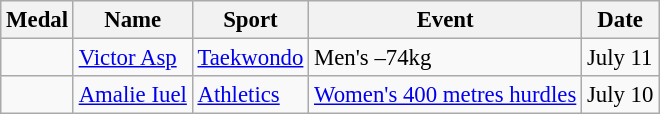<table class="wikitable sortable" style="font-size: 95%;">
<tr>
<th>Medal</th>
<th>Name</th>
<th>Sport</th>
<th>Event</th>
<th>Date</th>
</tr>
<tr>
<td></td>
<td><a href='#'>Victor Asp</a></td>
<td><a href='#'>Taekwondo</a></td>
<td>Men's –74kg</td>
<td>July 11</td>
</tr>
<tr>
<td></td>
<td><a href='#'>Amalie Iuel</a></td>
<td><a href='#'>Athletics</a></td>
<td><a href='#'>Women's 400 metres hurdles</a></td>
<td>July 10</td>
</tr>
</table>
